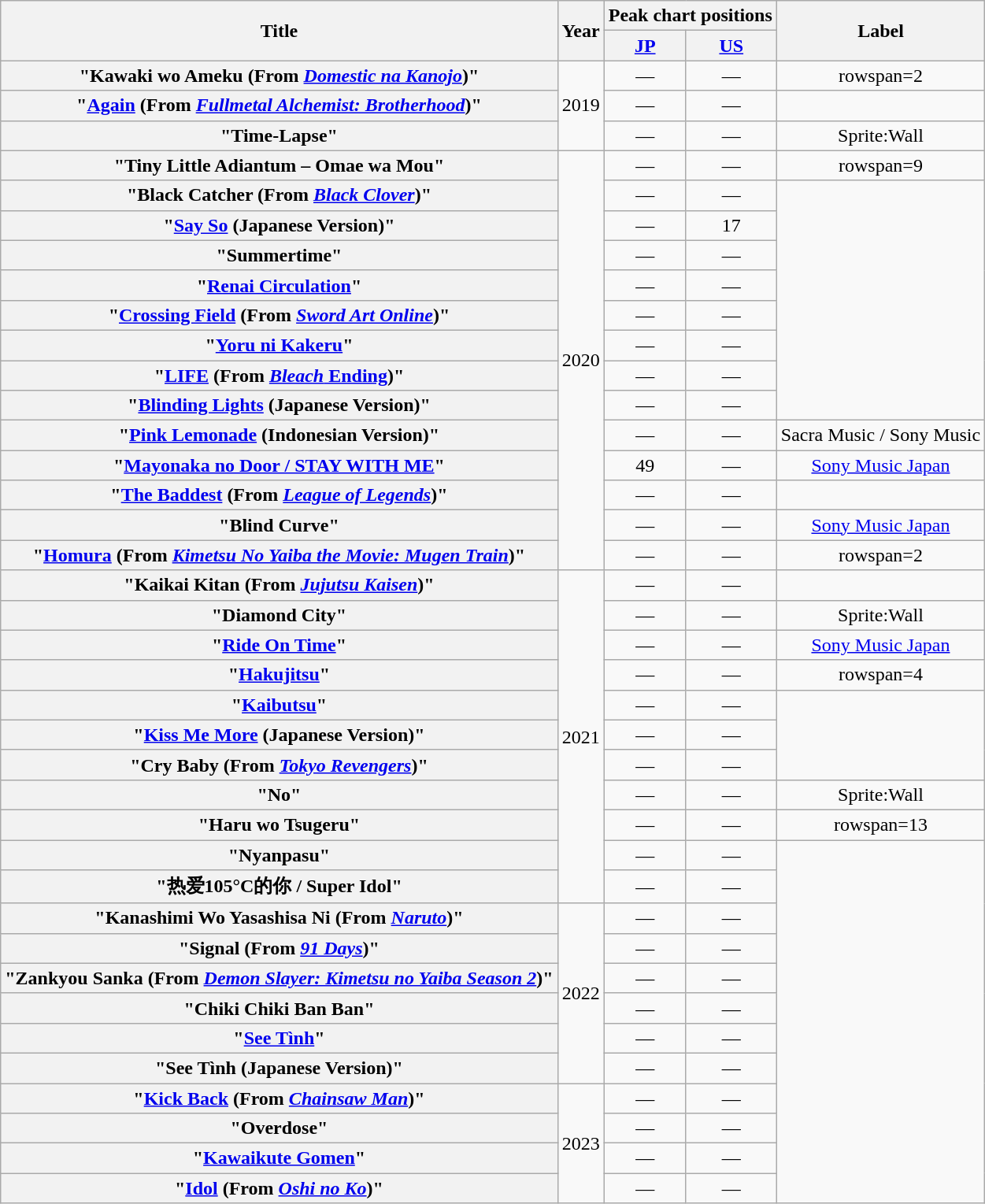<table class="wikitable plainrowheaders" style="text-align:center">
<tr>
<th scope="col" rowspan=2">Title</th>
<th scope="col" rowspan=2">Year</th>
<th scope="col" colspan="2">Peak chart positions</th>
<th scope="col" rowspan=2">Label</th>
</tr>
<tr>
<th><a href='#'>JP</a></th>
<th><a href='#'>US</a></th>
</tr>
<tr>
<th scope="row">"Kawaki wo Ameku (From <em><a href='#'>Domestic na Kanojo</a></em>)"</th>
<td rowspan=3>2019</td>
<td>—</td>
<td>—</td>
<td>rowspan=2 </td>
</tr>
<tr>
<th scope=row>"<a href='#'>Again</a> (From <em><a href='#'>Fullmetal Alchemist: Brotherhood</a></em>)" </th>
<td>—</td>
<td>—</td>
</tr>
<tr>
<th scope=row>"Time-Lapse"</th>
<td>—</td>
<td>—</td>
<td align=center>Sprite:Wall</td>
</tr>
<tr>
<th scope=row>"Tiny Little Adiantum – Omae wa Mou"</th>
<td rowspan=14>2020</td>
<td>—</td>
<td>—</td>
<td>rowspan=9 </td>
</tr>
<tr>
<th scope=row>"Black Catcher (From <em><a href='#'>Black Clover</a></em>)" </th>
<td>—</td>
<td>—</td>
</tr>
<tr>
<th scope=row>"<a href='#'>Say So</a> (Japanese Version)"</th>
<td>—</td>
<td>17</td>
</tr>
<tr>
<th scope=row>"Summertime"</th>
<td>—</td>
<td>—</td>
</tr>
<tr>
<th scope=row>"<a href='#'>Renai Circulation</a>"</th>
<td>—</td>
<td>—</td>
</tr>
<tr>
<th scope=row>"<a href='#'>Crossing Field</a> (From <em><a href='#'>Sword Art Online</a></em>)" </th>
<td>—</td>
<td>—</td>
</tr>
<tr>
<th scope=row>"<a href='#'>Yoru ni Kakeru</a>" </th>
<td>—</td>
<td>—</td>
</tr>
<tr>
<th scope=row>"<a href='#'>LIFE</a> (From <a href='#'><em>Bleach</em> Ending</a>)" </th>
<td>—</td>
<td>—</td>
</tr>
<tr>
<th scope=row>"<a href='#'>Blinding Lights</a> (Japanese Version)"</th>
<td>—</td>
<td>—</td>
</tr>
<tr>
<th scope=row>"<a href='#'>Pink Lemonade</a> (Indonesian Version)"</th>
<td>—</td>
<td>—</td>
<td>Sacra Music / Sony Music</td>
</tr>
<tr>
<th scope=row>"<a href='#'>Mayonaka no Door / STAY WITH ME</a>"</th>
<td>49</td>
<td>—</td>
<td><a href='#'>Sony Music Japan</a></td>
</tr>
<tr>
<th scope=row>"<a href='#'>The Baddest</a> (From <em><a href='#'>League of Legends</a></em>)"</th>
<td>—</td>
<td>—</td>
<td></td>
</tr>
<tr>
<th scope=row>"Blind Curve"</th>
<td>—</td>
<td>—</td>
<td><a href='#'>Sony Music Japan</a></td>
</tr>
<tr>
<th scope=row>"<a href='#'>Homura</a> (From <em><a href='#'>Kimetsu No Yaiba the Movie: Mugen Train</a></em>)" </th>
<td>—</td>
<td>—</td>
<td>rowspan=2 </td>
</tr>
<tr>
<th scope=row>"Kaikai Kitan (From <em><a href='#'>Jujutsu Kaisen</a></em>)"</th>
<td rowspan=11>2021</td>
<td>—</td>
<td>—</td>
</tr>
<tr>
<th scope=row>"Diamond City"</th>
<td>—</td>
<td>—</td>
<td align=center>Sprite:Wall</td>
</tr>
<tr>
<th scope=row>"<a href='#'>Ride On Time</a>" </th>
<td>—</td>
<td>—</td>
<td><a href='#'>Sony Music Japan</a></td>
</tr>
<tr>
<th scope=row>"<a href='#'>Hakujitsu</a>" </th>
<td>—</td>
<td>—</td>
<td>rowspan=4 </td>
</tr>
<tr>
<th scope=row>"<a href='#'>Kaibutsu</a>" </th>
<td>—</td>
<td>—</td>
</tr>
<tr>
<th scope=row>"<a href='#'>Kiss Me More</a> (Japanese Version)"</th>
<td>—</td>
<td>—</td>
</tr>
<tr>
<th scope=row>"Cry Baby (From <em><a href='#'>Tokyo Revengers</a></em>)"</th>
<td>—</td>
<td>—</td>
</tr>
<tr>
<th scope=row>"No"</th>
<td>—</td>
<td>—</td>
<td align=center>Sprite:Wall</td>
</tr>
<tr>
<th scope=row>"Haru wo Tsugeru"</th>
<td>—</td>
<td>—</td>
<td>rowspan=13 </td>
</tr>
<tr>
<th scope=row>"Nyanpasu"</th>
<td>—</td>
<td>—</td>
</tr>
<tr>
<th scope=row>"热爱105°C的你 / Super Idol"</th>
<td>—</td>
<td>—</td>
</tr>
<tr>
<th scope=row>"Kanashimi Wo Yasashisa Ni (From <em><a href='#'>Naruto</a></em>)"</th>
<td rowspan=6>2022</td>
<td>—</td>
<td>—</td>
</tr>
<tr>
<th scope=row>"Signal (From <em><a href='#'>91 Days</a></em>)"</th>
<td>—</td>
<td>—</td>
</tr>
<tr>
<th scope=row>"Zankyou Sanka (From <em><a href='#'>Demon Slayer: Kimetsu no Yaiba Season 2</a></em>)"</th>
<td>—</td>
<td>—</td>
</tr>
<tr>
<th scope=row>"Chiki Chiki Ban Ban"</th>
<td>—</td>
<td>—</td>
</tr>
<tr>
<th scope=row>"<a href='#'>See Tình</a>"</th>
<td>—</td>
<td>—</td>
</tr>
<tr>
<th scope=row>"See Tình (Japanese Version)"</th>
<td>—</td>
<td>—</td>
</tr>
<tr>
<th scope=row>"<a href='#'>Kick Back</a> (From <em><a href='#'>Chainsaw Man</a></em>)"</th>
<td rowspan=4>2023</td>
<td>—</td>
<td>—</td>
</tr>
<tr>
<th scope=row>"Overdose"</th>
<td>—</td>
<td>—</td>
</tr>
<tr>
<th scope=row>"<a href='#'>Kawaikute Gomen</a>"</th>
<td>—</td>
<td>—</td>
</tr>
<tr>
<th scope=row>"<a href='#'>Idol</a> (From <em><a href='#'>Oshi no Ko</a></em>)"</th>
<td>—</td>
<td>—</td>
</tr>
</table>
